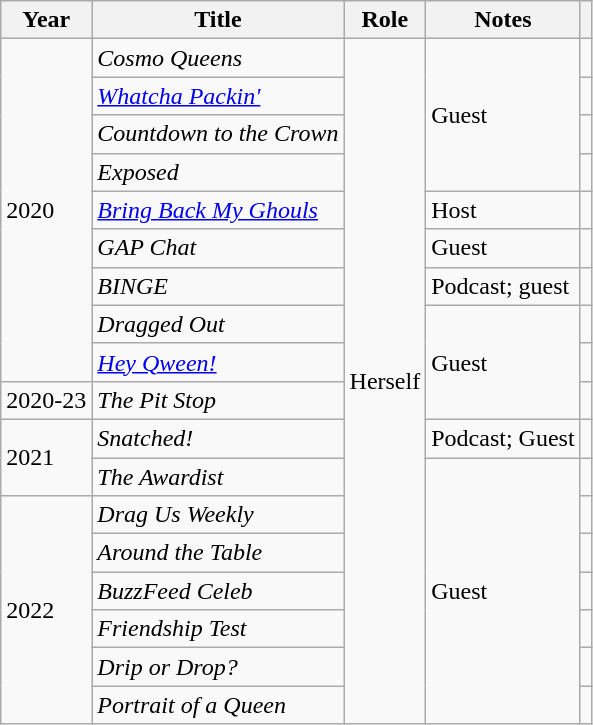<table class="wikitable plainrowheaders sortable">
<tr>
<th scope="col">Year</th>
<th scope="col">Title</th>
<th scope="col">Role</th>
<th scope="col">Notes</th>
<th class="unsortable" style="text-align: center;"></th>
</tr>
<tr>
<td rowspan="9">2020</td>
<td><em>Cosmo Queens</em></td>
<td rowspan="18">Herself</td>
<td rowspan="4">Guest</td>
<td style="text-align: center;"></td>
</tr>
<tr>
<td><em><a href='#'>Whatcha Packin'</a></em></td>
<td style="text-align: center;"></td>
</tr>
<tr>
<td><em>Countdown to the Crown</em></td>
<td style="text-align: center;"></td>
</tr>
<tr>
<td><em>Exposed</em></td>
<td style="text-align: center;"></td>
</tr>
<tr>
<td><em><a href='#'>Bring Back My Ghouls</a></em></td>
<td>Host</td>
<td style="text-align: center;"></td>
</tr>
<tr>
<td><em>GAP Chat</em></td>
<td>Guest</td>
<td style="text-align: center;"></td>
</tr>
<tr>
<td><em>BINGE</em></td>
<td>Podcast; guest</td>
<td style="text-align: center;"></td>
</tr>
<tr>
<td><em>Dragged Out</em></td>
<td rowspan="3">Guest</td>
<td style="text-align: center;"></td>
</tr>
<tr>
<td><em><a href='#'>Hey Qween!</a></em></td>
<td style="text-align: center;"></td>
</tr>
<tr>
<td>2020-23</td>
<td><em>The Pit Stop</em></td>
<td style="text-align: center;"></td>
</tr>
<tr>
<td rowspan="2">2021</td>
<td><em>Snatched!</em></td>
<td>Podcast; Guest</td>
<td style="text-align: center;"></td>
</tr>
<tr>
<td><em>The Awardist</em></td>
<td rowspan="7">Guest</td>
<td style="text-align: center;"></td>
</tr>
<tr>
<td rowspan="6">2022</td>
<td><em>Drag Us Weekly</em></td>
<td style="text-align: center;"></td>
</tr>
<tr>
<td><em>Around the Table</em></td>
<td style="text-align: center;"></td>
</tr>
<tr>
<td><em>BuzzFeed Celeb</em></td>
<td style="text-align: center;"></td>
</tr>
<tr>
<td><em>Friendship Test</em></td>
<td style="text-align: center;"></td>
</tr>
<tr>
<td><em>Drip or Drop?</em></td>
<td style="text-align: center;"></td>
</tr>
<tr>
<td><em>Portrait of a Queen</em></td>
<td style="text-align: center;"></td>
</tr>
</table>
